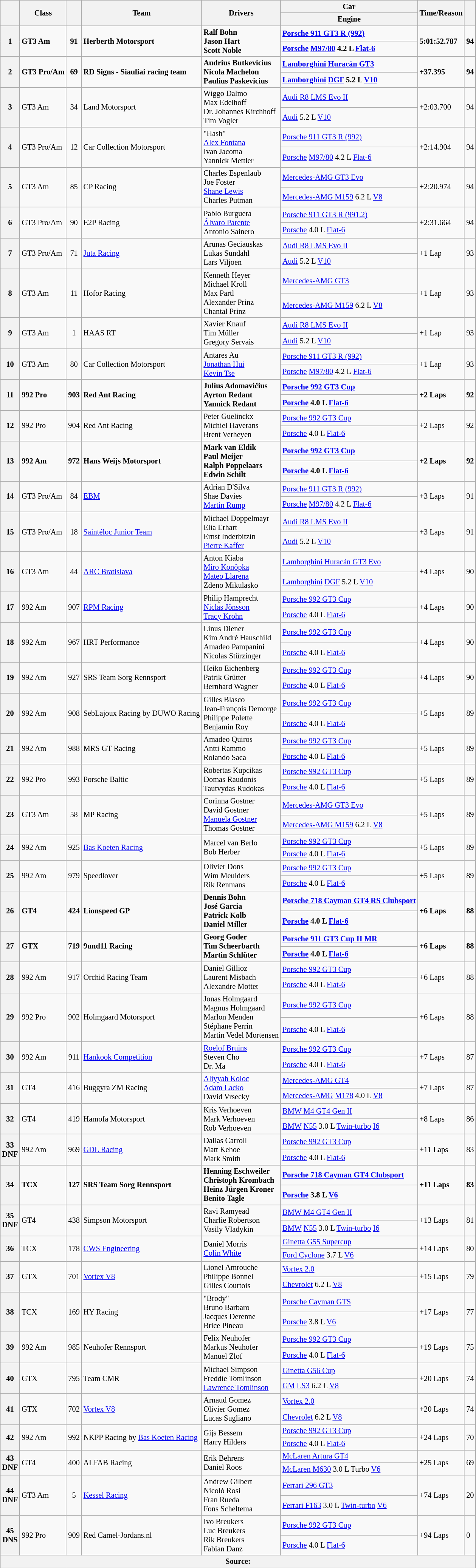<table class="wikitable" style="font-size:85%;">
<tr>
<th rowspan=2></th>
<th rowspan=2>Class</th>
<th rowspan=2></th>
<th rowspan=2>Team</th>
<th rowspan=2>Drivers</th>
<th>Car</th>
<th rowspan=2>Time/Reason</th>
<th rowspan=2></th>
</tr>
<tr>
<th>Engine</th>
</tr>
<tr style="font-weight:bold;">
<th rowspan=2>1</th>
<td rowspan=2>GT3 Am</td>
<td rowspan=2 align=center>91</td>
<td rowspan=2> Herberth Motorsport</td>
<td rowspan=2> Ralf Bohn<br> Jason Hart<br> Scott Noble</td>
<td><a href='#'>Porsche 911 GT3 R (992)</a></td>
<td rowspan=2>5:01:52.787</td>
<td rowspan=2>94</td>
</tr>
<tr style="font-weight:bold;">
<td><a href='#'>Porsche</a> <a href='#'>M97/80</a> 4.2 L <a href='#'>Flat-6</a></td>
</tr>
<tr style="font-weight:bold;">
<th rowspan=2>2</th>
<td rowspan=2>GT3 Pro/Am</td>
<td rowspan=2 align=center>69</td>
<td rowspan=2> RD Signs - Siauliai racing team</td>
<td rowspan=2> Audrius Butkevicius<br> Nicola Machelon<br> Paulius Paskevicius</td>
<td><a href='#'>Lamborghini Huracán GT3</a></td>
<td rowspan=2>+37.395</td>
<td rowspan=2>94</td>
</tr>
<tr style="font-weight:bold;">
<td><a href='#'>Lamborghini</a> <a href='#'>DGF</a> 5.2 L <a href='#'>V10</a></td>
</tr>
<tr>
<th rowspan=2>3</th>
<td rowspan=2>GT3 Am</td>
<td rowspan=2 align=center>34</td>
<td rowspan=2> Land Motorsport</td>
<td rowspan=2> Wiggo Dalmo<br> Max Edelhoff<br> Dr. Johannes Kirchhoff<br> Tim Vogler</td>
<td><a href='#'>Audi R8 LMS Evo II</a></td>
<td rowspan=2>+2:03.700</td>
<td rowspan=2>94</td>
</tr>
<tr>
<td><a href='#'>Audi</a> 5.2 L <a href='#'>V10</a></td>
</tr>
<tr>
<th rowspan=2>4</th>
<td rowspan=2>GT3 Pro/Am</td>
<td rowspan=2 align=center>12</td>
<td rowspan=2> Car Collection Motorsport</td>
<td rowspan=2> "Hash"<br> <a href='#'>Alex Fontana</a><br> Ivan Jacoma<br> Yannick Mettler</td>
<td><a href='#'>Porsche 911 GT3 R (992)</a></td>
<td rowspan=2>+2:14.904</td>
<td rowspan=2>94</td>
</tr>
<tr>
<td><a href='#'>Porsche</a> <a href='#'>M97/80</a> 4.2 L <a href='#'>Flat-6</a></td>
</tr>
<tr>
<th rowspan=2>5</th>
<td rowspan=2>GT3 Am</td>
<td rowspan=2 align=center>85</td>
<td rowspan=2> CP Racing</td>
<td rowspan=2> Charles Espenlaub<br> Joe Foster<br> <a href='#'>Shane Lewis</a><br> Charles Putman</td>
<td><a href='#'>Mercedes-AMG GT3 Evo</a></td>
<td rowspan=2>+2:20.974</td>
<td rowspan=2>94</td>
</tr>
<tr>
<td><a href='#'>Mercedes-AMG M159</a> 6.2 L <a href='#'>V8</a></td>
</tr>
<tr>
<th rowspan=2>6</th>
<td rowspan=2>GT3 Pro/Am</td>
<td rowspan=2 align=center>90</td>
<td rowspan=2> E2P Racing</td>
<td rowspan=2> Pablo Burguera<br> <a href='#'>Álvaro Parente</a><br> Antonio Sainero</td>
<td><a href='#'>Porsche 911 GT3 R (991.2)</a></td>
<td rowspan=2>+2:31.664</td>
<td rowspan=2>94</td>
</tr>
<tr>
<td><a href='#'>Porsche</a> 4.0 L <a href='#'>Flat-6</a></td>
</tr>
<tr>
<th rowspan=2>7</th>
<td rowspan=2>GT3 Pro/Am</td>
<td rowspan=2 align=center>71</td>
<td rowspan=2> <a href='#'>Juta Racing</a></td>
<td rowspan=2> Arunas Geciauskas<br> Lukas Sundahl<br> Lars Viljoen</td>
<td><a href='#'>Audi R8 LMS Evo II</a></td>
<td rowspan=2>+1 Lap</td>
<td rowspan=2>93</td>
</tr>
<tr>
<td><a href='#'>Audi</a> 5.2 L <a href='#'>V10</a></td>
</tr>
<tr>
<th rowspan=2>8</th>
<td rowspan=2>GT3 Am</td>
<td rowspan=2 align=center>11</td>
<td rowspan=2> Hofor Racing</td>
<td rowspan=2> Kenneth Heyer<br> Michael Kroll<br> Max Partl<br> Alexander Prinz<br> Chantal Prinz</td>
<td><a href='#'>Mercedes-AMG GT3</a></td>
<td rowspan=2>+1 Lap</td>
<td rowspan=2>93</td>
</tr>
<tr>
<td><a href='#'>Mercedes-AMG M159</a> 6.2 L <a href='#'>V8</a></td>
</tr>
<tr>
<th rowspan=2>9</th>
<td rowspan=2>GT3 Am</td>
<td rowspan=2 align=center>1</td>
<td rowspan=2> HAAS RT</td>
<td rowspan=2> Xavier Knauf<br> Tim Müller<br> Gregory Servais</td>
<td><a href='#'>Audi R8 LMS Evo II</a></td>
<td rowspan=2>+1 Lap</td>
<td rowspan=2>93</td>
</tr>
<tr>
<td><a href='#'>Audi</a> 5.2 L <a href='#'>V10</a></td>
</tr>
<tr>
<th rowspan=2>10</th>
<td rowspan=2>GT3 Am</td>
<td rowspan=2 align=center>80</td>
<td rowspan=2> Car Collection Motorsport</td>
<td rowspan=2> Antares Au<br> <a href='#'>Jonathan Hui</a><br> <a href='#'>Kevin Tse</a></td>
<td><a href='#'>Porsche 911 GT3 R (992)</a></td>
<td rowspan=2>+1 Lap</td>
<td rowspan=2>93</td>
</tr>
<tr>
<td><a href='#'>Porsche</a> <a href='#'>M97/80</a> 4.2 L <a href='#'>Flat-6</a></td>
</tr>
<tr style="font-weight:bold;">
<th rowspan=2>11</th>
<td rowspan=2>992 Pro</td>
<td rowspan=2 align=center>903</td>
<td rowspan=2> Red Ant Racing</td>
<td rowspan=2> Julius Adomavičius<br> Ayrton Redant<br> Yannick Redant</td>
<td><a href='#'>Porsche 992 GT3 Cup</a></td>
<td rowspan=2>+2 Laps</td>
<td rowspan=2>92</td>
</tr>
<tr style="font-weight:bold;">
<td><a href='#'>Porsche</a> 4.0 L <a href='#'>Flat-6</a></td>
</tr>
<tr>
<th rowspan=2>12</th>
<td rowspan=2>992 Pro</td>
<td rowspan=2 align=center>904</td>
<td rowspan=2> Red Ant Racing</td>
<td rowspan=2> Peter Guelinckx<br> Michiel Haverans<br> Brent Verheyen</td>
<td><a href='#'>Porsche 992 GT3 Cup</a></td>
<td rowspan=2>+2 Laps</td>
<td rowspan=2>92</td>
</tr>
<tr>
<td><a href='#'>Porsche</a> 4.0 L <a href='#'>Flat-6</a></td>
</tr>
<tr style="font-weight:bold;">
<th rowspan=2>13</th>
<td rowspan=2>992 Am</td>
<td rowspan=2 align=center>972</td>
<td rowspan=2> Hans Weijs Motorsport</td>
<td rowspan=2> Mark van Eldik<br> Paul Meijer<br> Ralph Poppelaars<br> Edwin Schilt</td>
<td><a href='#'>Porsche 992 GT3 Cup</a></td>
<td rowspan=2>+2 Laps</td>
<td rowspan=2>92</td>
</tr>
<tr style="font-weight:bold;">
<td><a href='#'>Porsche</a> 4.0 L <a href='#'>Flat-6</a></td>
</tr>
<tr>
<th rowspan=2>14</th>
<td rowspan=2>GT3 Pro/Am</td>
<td rowspan=2 align=center>84</td>
<td rowspan=2> <a href='#'>EBM</a></td>
<td rowspan=2> Adrian D'Silva<br> Shae Davies<br> <a href='#'>Martin Rump</a></td>
<td><a href='#'>Porsche 911 GT3 R (992)</a></td>
<td rowspan=2>+3 Laps</td>
<td rowspan=2>91</td>
</tr>
<tr>
<td><a href='#'>Porsche</a> <a href='#'>M97/80</a> 4.2 L <a href='#'>Flat-6</a></td>
</tr>
<tr>
<th rowspan=2>15</th>
<td rowspan=2>GT3 Pro/Am</td>
<td rowspan=2 align=center>18</td>
<td rowspan=2> <a href='#'>Saintéloc Junior Team</a></td>
<td rowspan=2> Michael Doppelmayr<br> Elia Erhart<br> Ernst Inderbitzin<br> <a href='#'>Pierre Kaffer</a></td>
<td><a href='#'>Audi R8 LMS Evo II</a></td>
<td rowspan=2>+3 Laps</td>
<td rowspan=2>91</td>
</tr>
<tr>
<td><a href='#'>Audi</a> 5.2 L <a href='#'>V10</a></td>
</tr>
<tr>
<th rowspan=2>16</th>
<td rowspan=2>GT3 Am</td>
<td rowspan=2 align=center>44</td>
<td rowspan=2> <a href='#'>ARC Bratislava</a></td>
<td rowspan=2> Anton Kiaba<br> <a href='#'>Miro Konôpka</a><br> <a href='#'>Mateo Llarena</a><br> Zdeno Mikulasko</td>
<td><a href='#'>Lamborghini Huracán GT3 Evo</a></td>
<td rowspan=2>+4 Laps</td>
<td rowspan=2>90</td>
</tr>
<tr>
<td><a href='#'>Lamborghini</a> <a href='#'>DGF</a> 5.2 L <a href='#'>V10</a></td>
</tr>
<tr>
<th rowspan=2>17</th>
<td rowspan=2>992 Am</td>
<td rowspan=2 align=center>907</td>
<td rowspan=2> <a href='#'>RPM Racing</a></td>
<td rowspan=2> Philip Hamprecht<br> <a href='#'>Niclas Jönsson</a><br> <a href='#'>Tracy Krohn</a></td>
<td><a href='#'>Porsche 992 GT3 Cup</a></td>
<td rowspan=2>+4 Laps</td>
<td rowspan=2>90</td>
</tr>
<tr>
<td><a href='#'>Porsche</a> 4.0 L <a href='#'>Flat-6</a></td>
</tr>
<tr>
<th rowspan=2>18</th>
<td rowspan=2>992 Am</td>
<td rowspan=2 align=center>967</td>
<td rowspan=2> HRT Performance</td>
<td rowspan=2> Linus Diener<br> Kim André Hauschild<br> Amadeo Pampanini<br> Nicolas Stürzinger</td>
<td><a href='#'>Porsche 992 GT3 Cup</a></td>
<td rowspan=2>+4 Laps</td>
<td rowspan=2>90</td>
</tr>
<tr>
<td><a href='#'>Porsche</a> 4.0 L <a href='#'>Flat-6</a></td>
</tr>
<tr>
<th rowspan=2>19</th>
<td rowspan=2>992 Am</td>
<td rowspan=2 align=center>927</td>
<td rowspan=2> SRS Team Sorg Rennsport</td>
<td rowspan=2> Heiko Eichenberg<br> Patrik Grütter<br> Bernhard Wagner</td>
<td><a href='#'>Porsche 992 GT3 Cup</a></td>
<td rowspan=2>+4 Laps</td>
<td rowspan=2>90</td>
</tr>
<tr>
<td><a href='#'>Porsche</a> 4.0 L <a href='#'>Flat-6</a></td>
</tr>
<tr>
<th rowspan=2>20</th>
<td rowspan=2>992 Am</td>
<td rowspan=2 align=center>908</td>
<td rowspan=2> SebLajoux Racing by DUWO Racing</td>
<td rowspan=2> Gilles Blasco<br> Jean-François Demorge<br> Philippe Polette<br> Benjamin Roy</td>
<td><a href='#'>Porsche 992 GT3 Cup</a></td>
<td rowspan=2>+5 Laps</td>
<td rowspan=2>89</td>
</tr>
<tr>
<td><a href='#'>Porsche</a> 4.0 L <a href='#'>Flat-6</a></td>
</tr>
<tr>
<th rowspan=2>21</th>
<td rowspan=2>992 Am</td>
<td rowspan=2 align=center>988</td>
<td rowspan=2> MRS GT Racing</td>
<td rowspan=2> Amadeo Quiros<br> Antti Rammo<br> Rolando Saca</td>
<td><a href='#'>Porsche 992 GT3 Cup</a></td>
<td rowspan=2>+5 Laps</td>
<td rowspan=2>89</td>
</tr>
<tr>
<td><a href='#'>Porsche</a> 4.0 L <a href='#'>Flat-6</a></td>
</tr>
<tr>
<th rowspan=2>22</th>
<td rowspan=2>992 Pro</td>
<td rowspan=2 align=center>993</td>
<td rowspan=2> Porsche Baltic</td>
<td rowspan=2> Robertas Kupcikas<br> Domas Raudonis<br> Tautvydas Rudokas</td>
<td><a href='#'>Porsche 992 GT3 Cup</a></td>
<td rowspan=2>+5 Laps</td>
<td rowspan=2>89</td>
</tr>
<tr>
<td><a href='#'>Porsche</a> 4.0 L <a href='#'>Flat-6</a></td>
</tr>
<tr>
<th rowspan=2>23</th>
<td rowspan=2>GT3 Am</td>
<td rowspan=2 align=center>58</td>
<td rowspan=2> MP Racing</td>
<td rowspan=2> Corinna Gostner<br> David Gostner<br> <a href='#'>Manuela Gostner</a><br> Thomas Gostner</td>
<td><a href='#'>Mercedes-AMG GT3 Evo</a></td>
<td rowspan=2>+5 Laps</td>
<td rowspan=2>89</td>
</tr>
<tr>
<td><a href='#'>Mercedes-AMG M159</a> 6.2 L <a href='#'>V8</a></td>
</tr>
<tr>
<th rowspan=2>24</th>
<td rowspan=2>992 Am</td>
<td rowspan=2 align=center>925</td>
<td rowspan=2> <a href='#'>Bas Koeten Racing</a></td>
<td rowspan=2> Marcel van Berlo<br> Bob Herber</td>
<td><a href='#'>Porsche 992 GT3 Cup</a></td>
<td rowspan=2>+5 Laps</td>
<td rowspan=2>89</td>
</tr>
<tr>
<td><a href='#'>Porsche</a> 4.0 L <a href='#'>Flat-6</a></td>
</tr>
<tr>
<th rowspan=2>25</th>
<td rowspan=2>992 Am</td>
<td rowspan=2 align=center>979</td>
<td rowspan=2> Speedlover</td>
<td rowspan=2> Olivier Dons<br> Wim Meulders<br> Rik Renmans</td>
<td><a href='#'>Porsche 992 GT3 Cup</a></td>
<td rowspan=2>+5 Laps</td>
<td rowspan=2>89</td>
</tr>
<tr>
<td><a href='#'>Porsche</a> 4.0 L <a href='#'>Flat-6</a></td>
</tr>
<tr style="font-weight:bold;">
<th rowspan=2>26</th>
<td rowspan=2>GT4</td>
<td rowspan=2 align=center>424</td>
<td rowspan=2> Lionspeed GP</td>
<td rowspan=2> Dennis Bohn<br> José Garcia<br> Patrick Kolb<br> Daniel Miller</td>
<td><a href='#'>Porsche 718 Cayman GT4 RS Clubsport</a></td>
<td rowspan=2>+6 Laps</td>
<td rowspan=2>88</td>
</tr>
<tr style="font-weight:bold;">
<td><a href='#'>Porsche</a> 4.0 L <a href='#'>Flat-6</a></td>
</tr>
<tr style="font-weight:bold;">
<th rowspan=2>27</th>
<td rowspan=2>GTX</td>
<td rowspan=2 align=center>719</td>
<td rowspan=2> 9und11 Racing</td>
<td rowspan=2> Georg Goder<br> Tim Scheerbarth<br> Martin Schlüter</td>
<td><a href='#'>Porsche 911 GT3 Cup II MR</a></td>
<td rowspan=2>+6 Laps</td>
<td rowspan=2>88</td>
</tr>
<tr style="font-weight:bold;">
<td><a href='#'>Porsche</a> 4.0 L <a href='#'>Flat-6</a></td>
</tr>
<tr>
<th rowspan=2>28</th>
<td rowspan=2>992 Am</td>
<td rowspan=2 align=center>917</td>
<td rowspan=2> Orchid Racing Team</td>
<td rowspan=2> Daniel Gillioz<br> Laurent Misbach<br> Alexandre Mottet</td>
<td><a href='#'>Porsche 992 GT3 Cup</a></td>
<td rowspan=2>+6 Laps</td>
<td rowspan=2>88</td>
</tr>
<tr>
<td><a href='#'>Porsche</a> 4.0 L <a href='#'>Flat-6</a></td>
</tr>
<tr>
<th rowspan=2>29</th>
<td rowspan=2>992 Pro</td>
<td rowspan=2 align=center>902</td>
<td rowspan=2> Holmgaard Motorsport</td>
<td rowspan=2> Jonas Holmgaard<br> Magnus Holmgaard<br> Marlon Menden<br> Stéphane Perrin<br> Martin Vedel Mortensen</td>
<td><a href='#'>Porsche 992 GT3 Cup</a></td>
<td rowspan=2>+6 Laps</td>
<td rowspan=2>88</td>
</tr>
<tr>
<td><a href='#'>Porsche</a> 4.0 L <a href='#'>Flat-6</a></td>
</tr>
<tr>
<th rowspan=2>30</th>
<td rowspan=2>992 Am</td>
<td rowspan=2 align=center>911</td>
<td rowspan=2> <a href='#'>Hankook Competition</a></td>
<td rowspan=2> <a href='#'>Roelof Bruins</a><br> Steven Cho<br> Dr. Ma</td>
<td><a href='#'>Porsche 992 GT3 Cup</a></td>
<td rowspan=2>+7 Laps</td>
<td rowspan=2>87</td>
</tr>
<tr>
<td><a href='#'>Porsche</a> 4.0 L <a href='#'>Flat-6</a></td>
</tr>
<tr>
<th rowspan=2>31</th>
<td rowspan=2>GT4</td>
<td rowspan=2 align=center>416</td>
<td rowspan=2> Buggyra ZM Racing</td>
<td rowspan=2> <a href='#'>Aliyyah Koloc</a><br> <a href='#'>Adam Lacko</a><br> David Vrsecky</td>
<td><a href='#'>Mercedes-AMG GT4</a></td>
<td rowspan=2>+7 Laps</td>
<td rowspan=2>87</td>
</tr>
<tr>
<td><a href='#'>Mercedes-AMG</a> <a href='#'>M178</a> 4.0 L <a href='#'>V8</a></td>
</tr>
<tr>
<th rowspan=2>32</th>
<td rowspan=2>GT4</td>
<td rowspan=2 align=center>419</td>
<td rowspan=2> Hamofa Motorsport</td>
<td rowspan=2> Kris Verhoeven<br> Mark Verhoeven<br> Rob Verhoeven</td>
<td><a href='#'>BMW M4 GT4 Gen II</a></td>
<td rowspan=2>+8 Laps</td>
<td rowspan=2>86</td>
</tr>
<tr>
<td><a href='#'>BMW</a> <a href='#'>N55</a> 3.0 L <a href='#'>Twin-turbo</a> <a href='#'>I6</a></td>
</tr>
<tr>
<th rowspan=2>33<br>DNF</th>
<td rowspan=2>992 Am</td>
<td rowspan=2 align=center>969</td>
<td rowspan=2> <a href='#'>GDL Racing</a></td>
<td rowspan=2> Dallas Carroll<br> Matt Kehoe<br> Mark Smith</td>
<td><a href='#'>Porsche 992 GT3 Cup</a></td>
<td rowspan=2>+11 Laps</td>
<td rowspan=2>83</td>
</tr>
<tr>
<td><a href='#'>Porsche</a> 4.0 L <a href='#'>Flat-6</a></td>
</tr>
<tr style="font-weight:bold;">
<th rowspan=2>34</th>
<td rowspan=2>TCX</td>
<td rowspan=2 align=center>127</td>
<td rowspan=2> SRS Team Sorg Rennsport</td>
<td rowspan=2> Henning Eschweiler<br> Christoph Krombach<br> Heinz Jürgen Kroner<br> Benito Tagle</td>
<td><a href='#'>Porsche 718 Cayman GT4 Clubsport</a></td>
<td rowspan=2>+11 Laps</td>
<td rowspan=2>83</td>
</tr>
<tr style="font-weight:bold;">
<td><a href='#'>Porsche</a> 3.8 L <a href='#'>V6</a></td>
</tr>
<tr>
<th rowspan=2>35<br>DNF</th>
<td rowspan=2>GT4</td>
<td rowspan=2 align=center>438</td>
<td rowspan=2> Simpson Motorsport</td>
<td rowspan=2> Ravi Ramyead<br> Charlie Robertson<br> Vasily Vladykin</td>
<td><a href='#'>BMW M4 GT4 Gen II</a></td>
<td rowspan=2>+13 Laps</td>
<td rowspan=2>81</td>
</tr>
<tr>
<td><a href='#'>BMW</a> <a href='#'>N55</a> 3.0 L <a href='#'>Twin-turbo</a> <a href='#'>I6</a></td>
</tr>
<tr>
<th rowspan=2>36</th>
<td rowspan=2>TCX</td>
<td rowspan=2 align=center>178</td>
<td rowspan=2> <a href='#'>CWS Engineering</a></td>
<td rowspan=2> Daniel Morris<br> <a href='#'>Colin White</a></td>
<td><a href='#'>Ginetta G55 Supercup</a></td>
<td rowspan=2>+14 Laps</td>
<td rowspan=2>80</td>
</tr>
<tr>
<td><a href='#'>Ford Cyclone</a> 3.7 L <a href='#'>V6</a></td>
</tr>
<tr>
<th rowspan=2>37</th>
<td rowspan=2>GTX</td>
<td rowspan=2 align=center>701</td>
<td rowspan=2> <a href='#'>Vortex V8</a></td>
<td rowspan=2> Lionel Amrouche<br> Philippe Bonnel<br> Gilles Courtois</td>
<td><a href='#'>Vortex 2.0</a></td>
<td rowspan=2>+15 Laps</td>
<td rowspan=2>79</td>
</tr>
<tr>
<td><a href='#'>Chevrolet</a> 6.2 L <a href='#'>V8</a></td>
</tr>
<tr>
<th rowspan=2>38</th>
<td rowspan=2>TCX</td>
<td rowspan=2 align=center>169</td>
<td rowspan=2> HY Racing</td>
<td rowspan=2> "Brody"<br> Bruno Barbaro<br> Jacques Derenne<br> Brice Pineau</td>
<td><a href='#'>Porsche Cayman GTS</a></td>
<td rowspan=2>+17 Laps</td>
<td rowspan=2>77</td>
</tr>
<tr>
<td><a href='#'>Porsche</a> 3.8 L <a href='#'>V6</a></td>
</tr>
<tr>
<th rowspan=2>39</th>
<td rowspan=2>992 Am</td>
<td rowspan=2 align=center>985</td>
<td rowspan=2> Neuhofer Rennsport</td>
<td rowspan=2> Felix Neuhofer<br> Markus Neuhofer<br> Manuel Zlof</td>
<td><a href='#'>Porsche 992 GT3 Cup</a></td>
<td rowspan=2>+19 Laps</td>
<td rowspan=2>75</td>
</tr>
<tr>
<td><a href='#'>Porsche</a> 4.0 L <a href='#'>Flat-6</a></td>
</tr>
<tr>
<th rowspan=2>40</th>
<td rowspan=2>GTX</td>
<td rowspan=2 align=center>795</td>
<td rowspan=2> Team CMR</td>
<td rowspan=2> Michael Simpson<br> Freddie Tomlinson<br> <a href='#'>Lawrence Tomlinson</a></td>
<td><a href='#'>Ginetta G56 Cup</a></td>
<td rowspan=2>+20 Laps</td>
<td rowspan=2>74</td>
</tr>
<tr>
<td><a href='#'>GM</a> <a href='#'>LS3</a> 6.2 L <a href='#'>V8</a></td>
</tr>
<tr>
<th rowspan=2>41</th>
<td rowspan=2>GTX</td>
<td rowspan=2 align=center>702</td>
<td rowspan=2> <a href='#'>Vortex V8</a></td>
<td rowspan=2> Arnaud Gomez<br> Olivier Gomez<br> Lucas Sugliano</td>
<td><a href='#'>Vortex 2.0</a></td>
<td rowspan=2>+20 Laps</td>
<td rowspan=2>74</td>
</tr>
<tr>
<td><a href='#'>Chevrolet</a> 6.2 L <a href='#'>V8</a></td>
</tr>
<tr>
<th rowspan=2>42</th>
<td rowspan=2>992 Am</td>
<td rowspan=2 align=center>992</td>
<td rowspan=2> NKPP Racing by <a href='#'>Bas Koeten Racing</a></td>
<td rowspan=2> Gijs Bessem<br> Harry Hilders</td>
<td><a href='#'>Porsche 992 GT3 Cup</a></td>
<td rowspan=2>+24 Laps</td>
<td rowspan=2>70</td>
</tr>
<tr>
<td><a href='#'>Porsche</a> 4.0 L <a href='#'>Flat-6</a></td>
</tr>
<tr>
<th rowspan=2>43<br>DNF</th>
<td rowspan=2>GT4</td>
<td rowspan=2 align=center>400</td>
<td rowspan=2> ALFAB Racing</td>
<td rowspan=2> Erik Behrens<br> Daniel Roos</td>
<td><a href='#'>McLaren Artura GT4</a></td>
<td rowspan=2>+25 Laps</td>
<td rowspan=2>69</td>
</tr>
<tr>
<td><a href='#'>McLaren M630</a> 3.0 L Turbo <a href='#'>V6</a></td>
</tr>
<tr>
<th rowspan=2>44<br>DNF</th>
<td rowspan=2>GT3 Am</td>
<td rowspan=2 align=center>5</td>
<td rowspan=2> <a href='#'>Kessel Racing</a></td>
<td rowspan=2> Andrew Gilbert<br> Nicolò Rosi<br> Fran Rueda<br> Fons Scheltema</td>
<td><a href='#'>Ferrari 296 GT3</a></td>
<td rowspan=2>+74 Laps</td>
<td rowspan=2>20</td>
</tr>
<tr>
<td><a href='#'>Ferrari F163</a> 3.0 L <a href='#'>Twin-turbo</a> <a href='#'>V6</a></td>
</tr>
<tr>
<th rowspan=2>45<br>DNS</th>
<td rowspan=2>992 Pro</td>
<td rowspan=2 align=center>909</td>
<td rowspan=2> Red Camel-Jordans.nl</td>
<td rowspan=2> Ivo Breukers<br> Luc Breukers<br> Rik Breukers<br> Fabian Danz</td>
<td><a href='#'>Porsche 992 GT3 Cup</a></td>
<td rowspan=2>+94 Laps</td>
<td rowspan=2>0</td>
</tr>
<tr>
<td><a href='#'>Porsche</a> 4.0 L <a href='#'>Flat-6</a></td>
</tr>
<tr>
<th colspan=8>Source:</th>
</tr>
</table>
